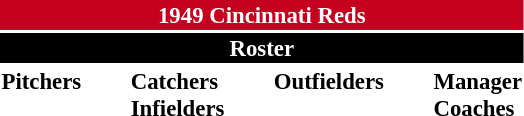<table class="toccolours" style="font-size: 95%;">
<tr>
<th colspan="10" style="background-color: #c6011f; color: white; text-align: center;">1949 Cincinnati Reds</th>
</tr>
<tr>
<td colspan="10" style="background-color: black; color: white; text-align: center;"><strong>Roster</strong></td>
</tr>
<tr>
<td valign="top"><strong>Pitchers</strong><br>













</td>
<td width="25px"></td>
<td valign="top"><strong>Catchers</strong><br>



<strong>Infielders</strong>







</td>
<td width="25px"></td>
<td valign="top"><strong>Outfielders</strong><br>






</td>
<td width="25px"></td>
<td valign="top"><strong>Manager</strong><br>

<strong>Coaches</strong>


</td>
</tr>
</table>
